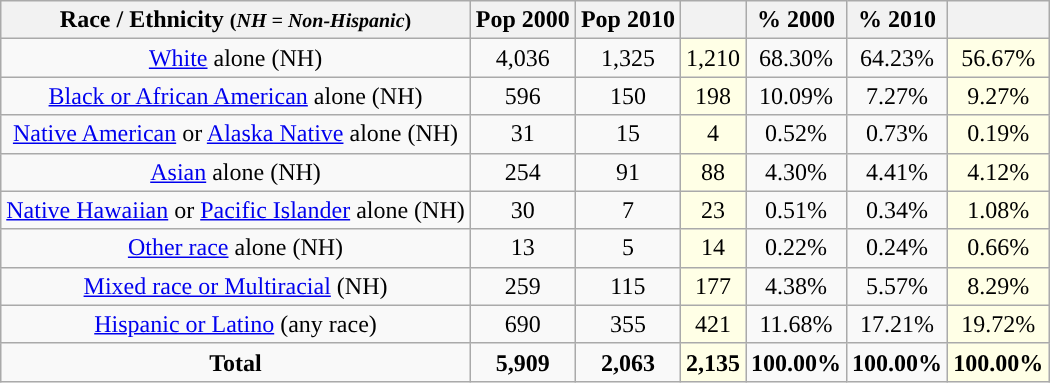<table class="wikitable" style="text-align:center;">
<tr>
<th>Race / Ethnicity <small>(<em>NH = Non-Hispanic</em>)</small></th>
<th>Pop 2000</th>
<th>Pop 2010</th>
<th></th>
<th>% 2000</th>
<th>% 2010</th>
<th></th>
</tr>
<tr>
<td><a href='#'>White</a> alone (NH)</td>
<td>4,036</td>
<td>1,325</td>
<td style='background: #ffffe6;'>1,210</td>
<td>68.30%</td>
<td>64.23%</td>
<td style='background: #ffffe6;'>56.67%</td>
</tr>
<tr>
<td><a href='#'>Black or African American</a> alone (NH)</td>
<td>596</td>
<td>150</td>
<td style='background: #ffffe6;'>198</td>
<td>10.09%</td>
<td>7.27%</td>
<td style='background: #ffffe6;'>9.27%</td>
</tr>
<tr>
<td><a href='#'>Native American</a> or <a href='#'>Alaska Native</a> alone (NH)</td>
<td>31</td>
<td>15</td>
<td style='background: #ffffe6;'>4</td>
<td>0.52%</td>
<td>0.73%</td>
<td style='background: #ffffe6;'>0.19%</td>
</tr>
<tr>
<td><a href='#'>Asian</a> alone (NH)</td>
<td>254</td>
<td>91</td>
<td style='background: #ffffe6;'>88</td>
<td>4.30%</td>
<td>4.41%</td>
<td style='background: #ffffe6;'>4.12%</td>
</tr>
<tr>
<td><a href='#'>Native Hawaiian</a> or <a href='#'>Pacific Islander</a> alone (NH)</td>
<td>30</td>
<td>7</td>
<td style='background: #ffffe6;'>23</td>
<td>0.51%</td>
<td>0.34%</td>
<td style='background: #ffffe6;'>1.08%</td>
</tr>
<tr>
<td><a href='#'>Other race</a> alone (NH)</td>
<td>13</td>
<td>5</td>
<td style='background: #ffffe6;'>14</td>
<td>0.22%</td>
<td>0.24%</td>
<td style='background: #ffffe6;'>0.66%</td>
</tr>
<tr>
<td><a href='#'>Mixed race or Multiracial</a> (NH)</td>
<td>259</td>
<td>115</td>
<td style='background: #ffffe6;'>177</td>
<td>4.38%</td>
<td>5.57%</td>
<td style='background: #ffffe6;'>8.29%</td>
</tr>
<tr>
<td><a href='#'>Hispanic or Latino</a> (any race)</td>
<td>690</td>
<td>355</td>
<td style='background: #ffffe6;'>421</td>
<td>11.68%</td>
<td>17.21%</td>
<td style='background: #ffffe6;'>19.72%</td>
</tr>
<tr>
<td><strong>Total</strong></td>
<td><strong>5,909</strong></td>
<td><strong>2,063</strong></td>
<td style='background: #ffffe6;'><strong>2,135</strong></td>
<td><strong>100.00%</strong></td>
<td><strong>100.00%</strong></td>
<td style='background: #ffffe6;'><strong>100.00%</strong></td>
</tr>
</table>
